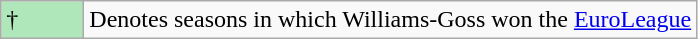<table class="wikitable">
<tr>
<td style="background:#AFE6BA; width:3em;">†</td>
<td>Denotes seasons in which Williams-Goss won the <a href='#'>EuroLeague</a></td>
</tr>
</table>
